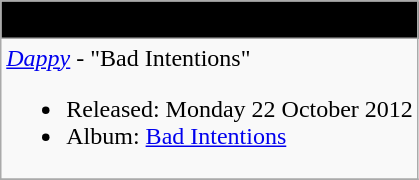<table class="wikitable">
<tr>
<th style="background:#000000;" align="center"><span>Information</span></th>
</tr>
<tr>
<td align="left"><em><a href='#'>Dappy</a></em> - "Bad Intentions"<br><ul><li>Released: Monday 22 October 2012</li><li>Album: <a href='#'>Bad Intentions</a></li></ul></td>
</tr>
<tr>
</tr>
</table>
